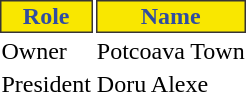<table class="toccolours">
<tr>
<th style="background:#f9e700;color:#304da1;border:1px solid #373435;">Role</th>
<th style="background:#f9e700;color:#304da1;border:1px solid #373435;">Name</th>
</tr>
<tr>
<td>Owner</td>
<td> Potcoava Town</td>
</tr>
<tr>
<td>President</td>
<td> Doru Alexe</td>
</tr>
</table>
